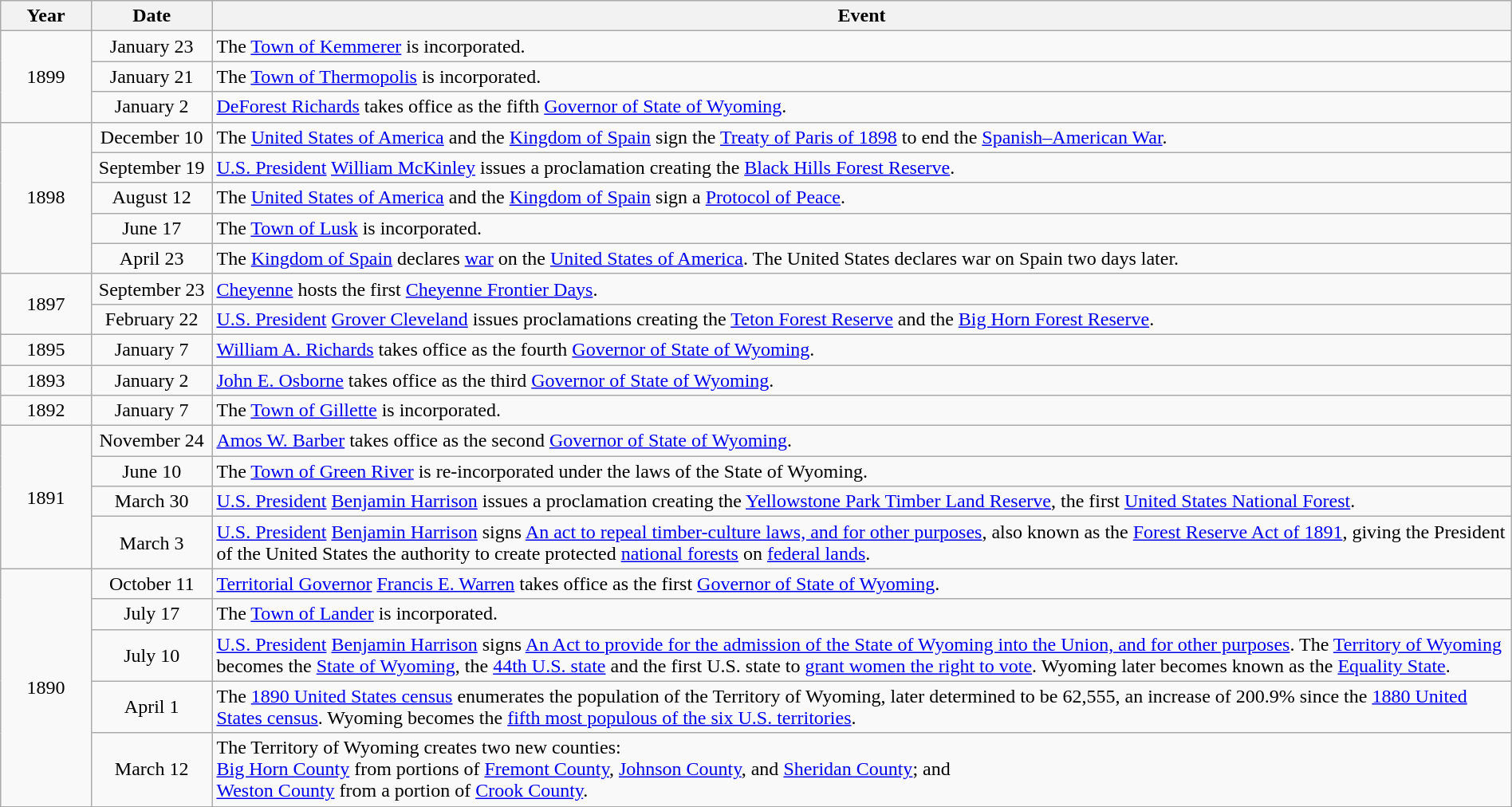<table class="wikitable" style="width:100%;">
<tr>
<th style="width:6%">Year</th>
<th style="width:8%">Date</th>
<th style="width:86%">Event</th>
</tr>
<tr>
<td align=center rowspan=3>1899</td>
<td align=center>January 23</td>
<td>The <a href='#'>Town of Kemmerer</a> is incorporated.</td>
</tr>
<tr>
<td align=center>January 21</td>
<td>The <a href='#'>Town of Thermopolis</a> is incorporated.</td>
</tr>
<tr>
<td align=center>January 2</td>
<td><a href='#'>DeForest Richards</a> takes office as the fifth <a href='#'>Governor of State of Wyoming</a>.</td>
</tr>
<tr>
<td align=center rowspan=5>1898</td>
<td align=center>December 10</td>
<td>The <a href='#'>United States of America</a> and the <a href='#'>Kingdom of Spain</a> sign the <a href='#'>Treaty of Paris of 1898</a> to end the <a href='#'>Spanish–American War</a>.</td>
</tr>
<tr>
<td align=center>September 19</td>
<td><a href='#'>U.S. President</a> <a href='#'>William McKinley</a> issues a proclamation creating the <a href='#'>Black Hills Forest Reserve</a>.</td>
</tr>
<tr>
<td align=center>August 12</td>
<td>The <a href='#'>United States of America</a> and the <a href='#'>Kingdom of Spain</a> sign a <a href='#'>Protocol of Peace</a>.</td>
</tr>
<tr>
<td align=center>June 17</td>
<td>The <a href='#'>Town of Lusk</a> is incorporated.</td>
</tr>
<tr>
<td align=center>April 23</td>
<td>The <a href='#'>Kingdom of Spain</a> declares <a href='#'>war</a> on the <a href='#'>United States of America</a>.  The United States declares war on Spain two days later.</td>
</tr>
<tr>
<td align=center rowspan=2>1897</td>
<td align=center>September 23</td>
<td><a href='#'>Cheyenne</a> hosts the first <a href='#'>Cheyenne Frontier Days</a>.</td>
</tr>
<tr>
<td align=center>February 22</td>
<td><a href='#'>U.S. President</a> <a href='#'>Grover Cleveland</a> issues proclamations creating the <a href='#'>Teton Forest Reserve</a> and the <a href='#'>Big Horn Forest Reserve</a>.</td>
</tr>
<tr>
<td align=center rowspan=1>1895</td>
<td align=center>January 7</td>
<td><a href='#'>William A. Richards</a> takes office as the fourth <a href='#'>Governor of State of Wyoming</a>.</td>
</tr>
<tr>
<td align=center rowspan=1>1893</td>
<td align=center>January 2</td>
<td><a href='#'>John E. Osborne</a> takes office as the third <a href='#'>Governor of State of Wyoming</a>.</td>
</tr>
<tr>
<td align=center rowspan=1>1892</td>
<td align=center>January 7</td>
<td>The <a href='#'>Town of Gillette</a> is incorporated.</td>
</tr>
<tr>
<td align=center rowspan=4>1891</td>
<td align=center>November 24</td>
<td><a href='#'>Amos W. Barber</a> takes office as the second <a href='#'>Governor of State of Wyoming</a>.</td>
</tr>
<tr>
<td align=center>June 10</td>
<td>The <a href='#'>Town of Green River</a> is re-incorporated under the laws of the State of Wyoming.</td>
</tr>
<tr>
<td align=center>March 30</td>
<td><a href='#'>U.S. President</a> <a href='#'>Benjamin Harrison</a> issues a proclamation creating the <a href='#'>Yellowstone Park Timber Land Reserve</a>, the first <a href='#'>United States National Forest</a>.</td>
</tr>
<tr>
<td align=center>March 3</td>
<td><a href='#'>U.S. President</a> <a href='#'>Benjamin Harrison</a> signs <a href='#'>An act to repeal timber-culture laws, and for other purposes</a>, also known as the <a href='#'>Forest Reserve Act of 1891</a>, giving the President of the United States the authority to create protected <a href='#'>national forests</a> on <a href='#'>federal lands</a>.</td>
</tr>
<tr>
<td align=center rowspan=5>1890</td>
<td align=center>October 11</td>
<td><a href='#'>Territorial Governor</a> <a href='#'>Francis E. Warren</a> takes office as the first <a href='#'>Governor of State of Wyoming</a>.</td>
</tr>
<tr>
<td align=center>July 17</td>
<td>The <a href='#'>Town of Lander</a> is incorporated.</td>
</tr>
<tr>
<td align=center>July 10</td>
<td><a href='#'>U.S. President</a> <a href='#'>Benjamin Harrison</a> signs <a href='#'>An Act to provide for the admission of the State of Wyoming into the Union, and for other purposes</a>.  The <a href='#'>Territory of Wyoming</a> becomes the <a href='#'>State of Wyoming</a>, the <a href='#'>44th U.S. state</a> and the first U.S. state to <a href='#'>grant women the right to vote</a>.  Wyoming later becomes known as the <a href='#'>Equality State</a>.</td>
</tr>
<tr>
<td align=center>April 1</td>
<td>The <a href='#'>1890 United States census</a> enumerates the population of the Territory of Wyoming, later determined to be 62,555, an increase of 200.9% since the <a href='#'>1880 United States census</a>. Wyoming becomes the <a href='#'>fifth most populous of the six U.S. territories</a>.</td>
</tr>
<tr>
<td align=center>March 12</td>
<td>The Territory of Wyoming creates two new counties:<br><a href='#'>Big Horn County</a> from portions of <a href='#'>Fremont County</a>, <a href='#'>Johnson County</a>, and <a href='#'>Sheridan County</a>; and<br><a href='#'>Weston County</a> from a portion of <a href='#'>Crook County</a>.</td>
</tr>
</table>
